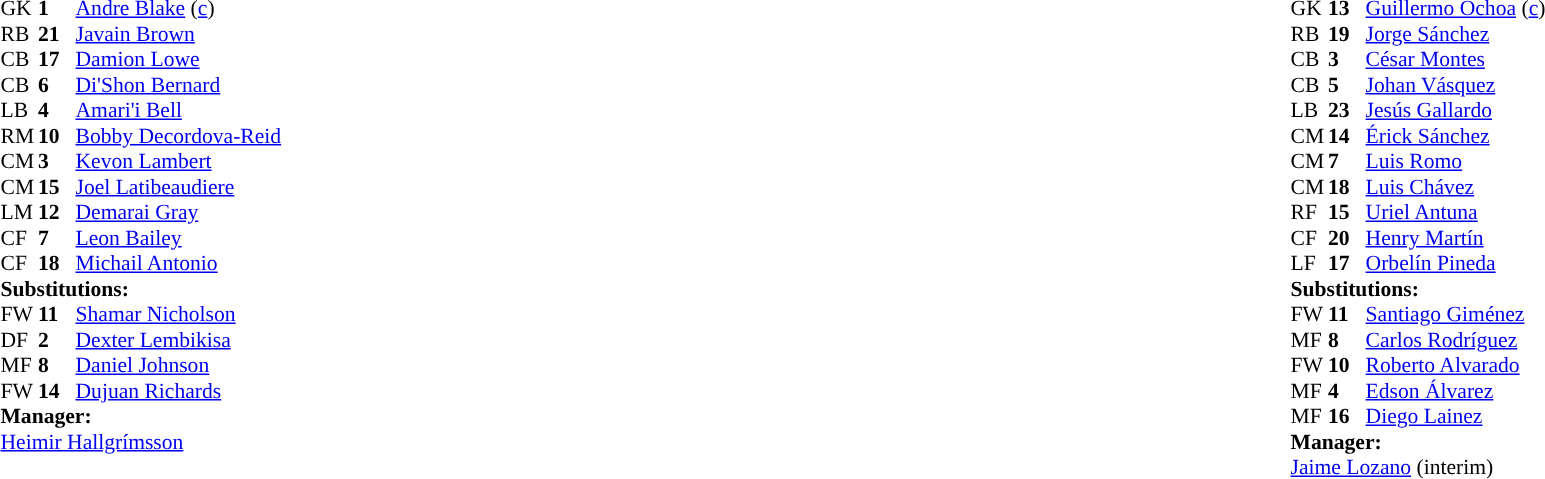<table style="width:100%;">
<tr>
<td valign="top" width="40%"><br><table style="font-size:90%" cellspacing="0" cellpadding="0">
<tr>
<th width=25></th>
<th width=25></th>
</tr>
<tr>
<td>GK</td>
<td><strong>1</strong></td>
<td><a href='#'>Andre Blake</a> (<a href='#'>c</a>)</td>
</tr>
<tr>
<td>RB</td>
<td><strong>21</strong></td>
<td><a href='#'>Javain Brown</a></td>
<td></td>
<td></td>
</tr>
<tr>
<td>CB</td>
<td><strong>17</strong></td>
<td><a href='#'>Damion Lowe</a></td>
</tr>
<tr>
<td>CB</td>
<td><strong>6</strong></td>
<td><a href='#'>Di'Shon Bernard</a></td>
<td></td>
</tr>
<tr>
<td>LB</td>
<td><strong>4</strong></td>
<td><a href='#'>Amari'i Bell</a></td>
</tr>
<tr>
<td>RM</td>
<td><strong>10</strong></td>
<td><a href='#'>Bobby Decordova-Reid</a></td>
</tr>
<tr>
<td>CM</td>
<td><strong>3</strong></td>
<td><a href='#'>Kevon Lambert</a></td>
<td></td>
<td></td>
</tr>
<tr>
<td>CM</td>
<td><strong>15</strong></td>
<td><a href='#'>Joel Latibeaudiere</a></td>
<td></td>
<td></td>
</tr>
<tr>
<td>LM</td>
<td><strong>12</strong></td>
<td><a href='#'>Demarai Gray</a></td>
</tr>
<tr>
<td>CF</td>
<td><strong>7</strong></td>
<td><a href='#'>Leon Bailey</a></td>
</tr>
<tr>
<td>CF</td>
<td><strong>18</strong></td>
<td><a href='#'>Michail Antonio</a></td>
<td></td>
<td></td>
</tr>
<tr>
<td colspan=3><strong>Substitutions:</strong></td>
</tr>
<tr>
<td>FW</td>
<td><strong>11</strong></td>
<td><a href='#'>Shamar Nicholson</a></td>
<td></td>
<td></td>
</tr>
<tr>
<td>DF</td>
<td><strong>2</strong></td>
<td><a href='#'>Dexter Lembikisa</a></td>
<td></td>
<td></td>
</tr>
<tr>
<td>MF</td>
<td><strong>8</strong></td>
<td><a href='#'>Daniel Johnson</a></td>
<td></td>
<td></td>
</tr>
<tr>
<td>FW</td>
<td><strong>14</strong></td>
<td><a href='#'>Dujuan Richards</a></td>
<td></td>
<td></td>
</tr>
<tr>
<td colspan=3><strong>Manager:</strong></td>
</tr>
<tr>
<td colspan=3> <a href='#'>Heimir Hallgrímsson</a></td>
</tr>
</table>
</td>
<td valign="top"></td>
<td valign="top" width="50%"><br><table style="font-size:90%; margin:auto" cellspacing="0" cellpadding="0">
<tr>
<th width=25></th>
<th width=25></th>
</tr>
<tr>
<td>GK</td>
<td><strong>13</strong></td>
<td><a href='#'>Guillermo Ochoa</a> (<a href='#'>c</a>)</td>
</tr>
<tr>
<td>RB</td>
<td><strong>19</strong></td>
<td><a href='#'>Jorge Sánchez</a></td>
</tr>
<tr>
<td>CB</td>
<td><strong>3</strong></td>
<td><a href='#'>César Montes</a></td>
</tr>
<tr>
<td>CB</td>
<td><strong>5</strong></td>
<td><a href='#'>Johan Vásquez</a></td>
</tr>
<tr>
<td>LB</td>
<td><strong>23</strong></td>
<td><a href='#'>Jesús Gallardo</a></td>
</tr>
<tr>
<td>CM</td>
<td><strong>14</strong></td>
<td><a href='#'>Érick Sánchez</a></td>
<td></td>
<td></td>
</tr>
<tr>
<td>CM</td>
<td><strong>7</strong></td>
<td><a href='#'>Luis Romo</a></td>
</tr>
<tr>
<td>CM</td>
<td><strong>18</strong></td>
<td><a href='#'>Luis Chávez</a></td>
<td></td>
<td></td>
</tr>
<tr>
<td>RF</td>
<td><strong>15</strong></td>
<td><a href='#'>Uriel Antuna</a></td>
<td></td>
<td></td>
</tr>
<tr>
<td>CF</td>
<td><strong>20</strong></td>
<td><a href='#'>Henry Martín</a></td>
<td></td>
<td></td>
</tr>
<tr>
<td>LF</td>
<td><strong>17</strong></td>
<td><a href='#'>Orbelín Pineda</a></td>
<td></td>
<td></td>
</tr>
<tr>
<td colspan=3><strong>Substitutions:</strong></td>
</tr>
<tr>
<td>FW</td>
<td><strong>11</strong></td>
<td><a href='#'>Santiago Giménez</a></td>
<td></td>
<td></td>
</tr>
<tr>
<td>MF</td>
<td><strong>8</strong></td>
<td><a href='#'>Carlos Rodríguez</a></td>
<td></td>
<td></td>
</tr>
<tr>
<td>FW</td>
<td><strong>10</strong></td>
<td><a href='#'>Roberto Alvarado</a></td>
<td></td>
<td></td>
</tr>
<tr>
<td>MF</td>
<td><strong>4</strong></td>
<td><a href='#'>Edson Álvarez</a></td>
<td></td>
<td></td>
</tr>
<tr>
<td>MF</td>
<td><strong>16</strong></td>
<td><a href='#'>Diego Lainez</a></td>
<td></td>
<td></td>
</tr>
<tr>
<td colspan=3><strong>Manager:</strong></td>
</tr>
<tr>
<td colspan=3><a href='#'>Jaime Lozano</a> (interim)</td>
</tr>
</table>
</td>
</tr>
</table>
